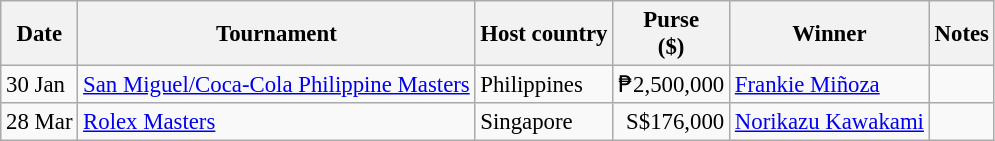<table class="wikitable" style="font-size:95%">
<tr>
<th>Date</th>
<th>Tournament</th>
<th>Host country</th>
<th>Purse<br>($)</th>
<th>Winner</th>
<th>Notes</th>
</tr>
<tr>
<td>30 Jan</td>
<td><a href='#'>San Miguel/Coca-Cola Philippine Masters</a></td>
<td>Philippines</td>
<td align=right>₱2,500,000</td>
<td> <a href='#'>Frankie Miñoza</a></td>
<td></td>
</tr>
<tr>
<td>28 Mar</td>
<td><a href='#'>Rolex Masters</a></td>
<td>Singapore</td>
<td align=right>S$176,000</td>
<td> <a href='#'>Norikazu Kawakami</a></td>
<td></td>
</tr>
</table>
